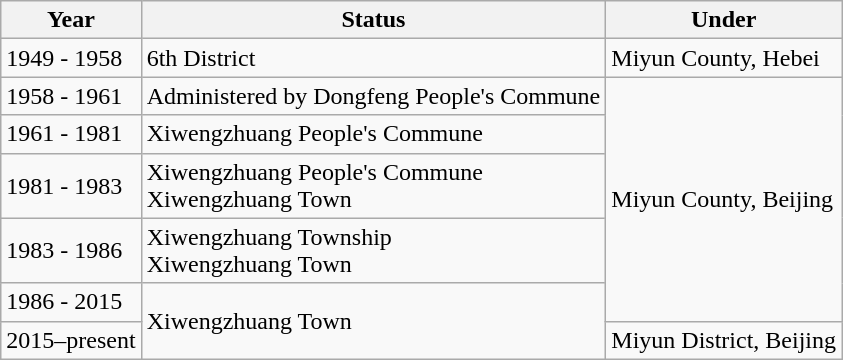<table class="wikitable">
<tr>
<th>Year</th>
<th>Status</th>
<th>Under</th>
</tr>
<tr>
<td>1949 - 1958</td>
<td>6th District</td>
<td>Miyun County, Hebei</td>
</tr>
<tr>
<td>1958 - 1961</td>
<td>Administered by Dongfeng People's Commune</td>
<td rowspan="5">Miyun County, Beijing</td>
</tr>
<tr>
<td>1961 - 1981</td>
<td>Xiwengzhuang People's Commune</td>
</tr>
<tr>
<td>1981 - 1983</td>
<td>Xiwengzhuang People's Commune<br>Xiwengzhuang Town</td>
</tr>
<tr>
<td>1983 - 1986</td>
<td>Xiwengzhuang Township<br>Xiwengzhuang Town</td>
</tr>
<tr>
<td>1986 - 2015</td>
<td rowspan="2">Xiwengzhuang Town</td>
</tr>
<tr>
<td>2015–present</td>
<td>Miyun District, Beijing</td>
</tr>
</table>
